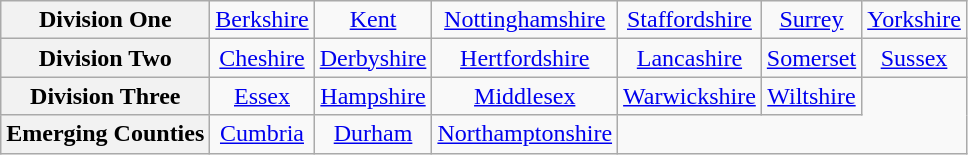<table class="wikitable" style="text-align: center" style="font-size: 95%; border: 1px #aaaaaa solid; border-collapse: collapse; clear:center;">
<tr>
<th>Division One</th>
<td><a href='#'>Berkshire</a></td>
<td><a href='#'>Kent</a></td>
<td><a href='#'>Nottinghamshire</a></td>
<td><a href='#'>Staffordshire</a></td>
<td><a href='#'>Surrey</a></td>
<td><a href='#'>Yorkshire</a></td>
</tr>
<tr>
<th>Division Two</th>
<td><a href='#'>Cheshire</a></td>
<td><a href='#'>Derbyshire</a></td>
<td><a href='#'>Hertfordshire</a></td>
<td><a href='#'>Lancashire</a></td>
<td><a href='#'>Somerset</a></td>
<td><a href='#'>Sussex</a></td>
</tr>
<tr>
<th>Division Three</th>
<td><a href='#'>Essex</a></td>
<td><a href='#'>Hampshire</a></td>
<td><a href='#'>Middlesex</a></td>
<td><a href='#'>Warwickshire</a></td>
<td><a href='#'>Wiltshire</a></td>
</tr>
<tr>
<th>Emerging Counties</th>
<td><a href='#'>Cumbria</a></td>
<td><a href='#'>Durham</a></td>
<td><a href='#'>Northamptonshire</a></td>
</tr>
</table>
